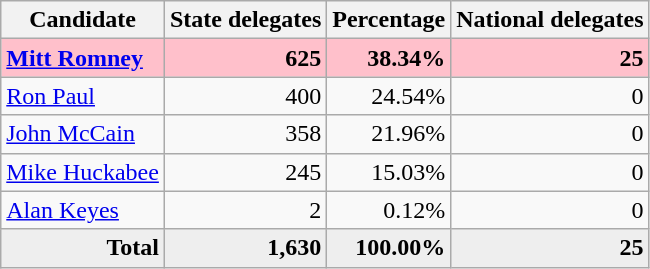<table class="wikitable" style="text-align:right;">
<tr>
<th>Candidate</th>
<th>State delegates</th>
<th>Percentage</th>
<th>National delegates</th>
</tr>
<tr style="background:pink;">
<td style="text-align:left;"><strong><a href='#'>Mitt Romney</a></strong></td>
<td><strong>625</strong></td>
<td><strong>38.34%</strong></td>
<td><strong>25</strong></td>
</tr>
<tr>
<td style="text-align:left;"><a href='#'>Ron Paul</a></td>
<td>400</td>
<td>24.54%</td>
<td>0</td>
</tr>
<tr>
<td style="text-align:left;"><a href='#'>John McCain</a></td>
<td>358</td>
<td>21.96%</td>
<td>0</td>
</tr>
<tr>
<td style="text-align:left;"><a href='#'>Mike Huckabee</a></td>
<td>245</td>
<td>15.03%</td>
<td>0</td>
</tr>
<tr>
<td style="text-align:left;"><a href='#'>Alan Keyes</a></td>
<td>2</td>
<td>0.12%</td>
<td>0</td>
</tr>
<tr style="background:#eee;">
<td><strong>Total</strong></td>
<td><strong>1,630</strong></td>
<td><strong>100.00%</strong></td>
<td><strong>25</strong></td>
</tr>
</table>
